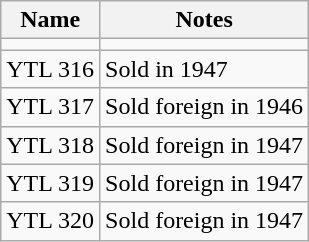<table class="wikitable">
<tr>
<th>Name</th>
<th>Notes</th>
</tr>
<tr>
<td></td>
</tr>
<tr>
<td>YTL 316</td>
<td>Sold in 1947</td>
</tr>
<tr>
<td>YTL 317</td>
<td>Sold foreign in 1946</td>
</tr>
<tr>
<td>YTL 318</td>
<td>Sold foreign in 1947</td>
</tr>
<tr>
<td>YTL 319</td>
<td>Sold foreign in 1947</td>
</tr>
<tr>
<td>YTL 320</td>
<td>Sold foreign in 1947</td>
</tr>
</table>
